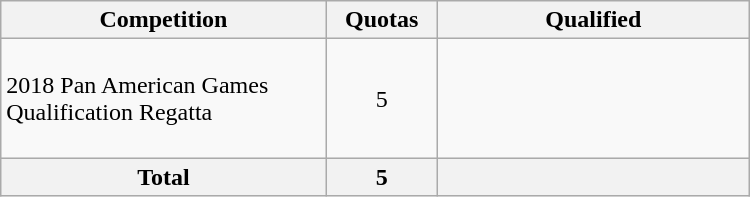<table class = "wikitable" width=500>
<tr>
<th width=300>Competition</th>
<th width=80>Quotas</th>
<th width=300>Qualified</th>
</tr>
<tr>
<td>2018 Pan American Games Qualification Regatta</td>
<td align="center">5</td>
<td> <br> <br><br><br></td>
</tr>
<tr>
<th>Total</th>
<th>5</th>
<th></th>
</tr>
</table>
